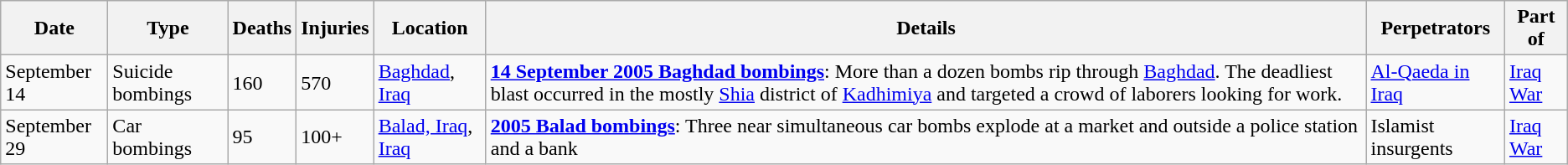<table class="wikitable sortable" id="terrorIncidents2005Sep">
<tr>
<th>Date</th>
<th>Type</th>
<th>Deaths</th>
<th>Injuries</th>
<th>Location</th>
<th>Details</th>
<th>Perpetrators</th>
<th>Part of</th>
</tr>
<tr>
<td>September 14</td>
<td>Suicide bombings</td>
<td>160</td>
<td>570</td>
<td><a href='#'>Baghdad</a>, <a href='#'>Iraq</a></td>
<td><strong><a href='#'>14 September 2005 Baghdad bombings</a></strong>: More than a dozen bombs rip through <a href='#'>Baghdad</a>. The deadliest blast occurred in the mostly <a href='#'>Shia</a> district of <a href='#'>Kadhimiya</a> and targeted a crowd of laborers looking for work.</td>
<td><a href='#'>Al-Qaeda in Iraq</a></td>
<td><a href='#'>Iraq War</a></td>
</tr>
<tr>
<td>September 29</td>
<td>Car bombings</td>
<td>95</td>
<td>100+</td>
<td><a href='#'>Balad, Iraq</a>, <a href='#'>Iraq</a></td>
<td><strong><a href='#'>2005 Balad bombings</a></strong>: Three near simultaneous car bombs explode at a market and outside a police station and a bank</td>
<td>Islamist insurgents</td>
<td><a href='#'>Iraq War</a></td>
</tr>
</table>
